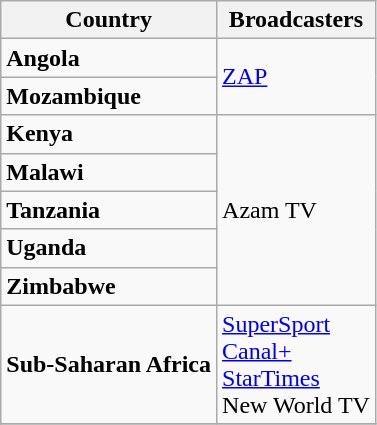<table class="wikitable" border="2">
<tr>
<th>Country</th>
<th>Broadcasters</th>
</tr>
<tr>
<td><strong>Angola</strong></td>
<td rowspan="2"><a href='#'>ZAP</a></td>
</tr>
<tr>
<td><strong>Mozambique</strong></td>
</tr>
<tr>
<td><strong>Kenya</strong></td>
<td rowspan="5">Azam TV</td>
</tr>
<tr>
<td><strong>Malawi</strong></td>
</tr>
<tr>
<td><strong>Tanzania</strong></td>
</tr>
<tr>
<td><strong>Uganda</strong></td>
</tr>
<tr>
<td><strong>Zimbabwe</strong></td>
</tr>
<tr>
<td><strong>Sub-Saharan Africa</strong></td>
<td><a href='#'>SuperSport</a><br><a href='#'>Canal+</a><br><a href='#'>StarTimes</a><br> New World TV</td>
</tr>
<tr>
</tr>
</table>
